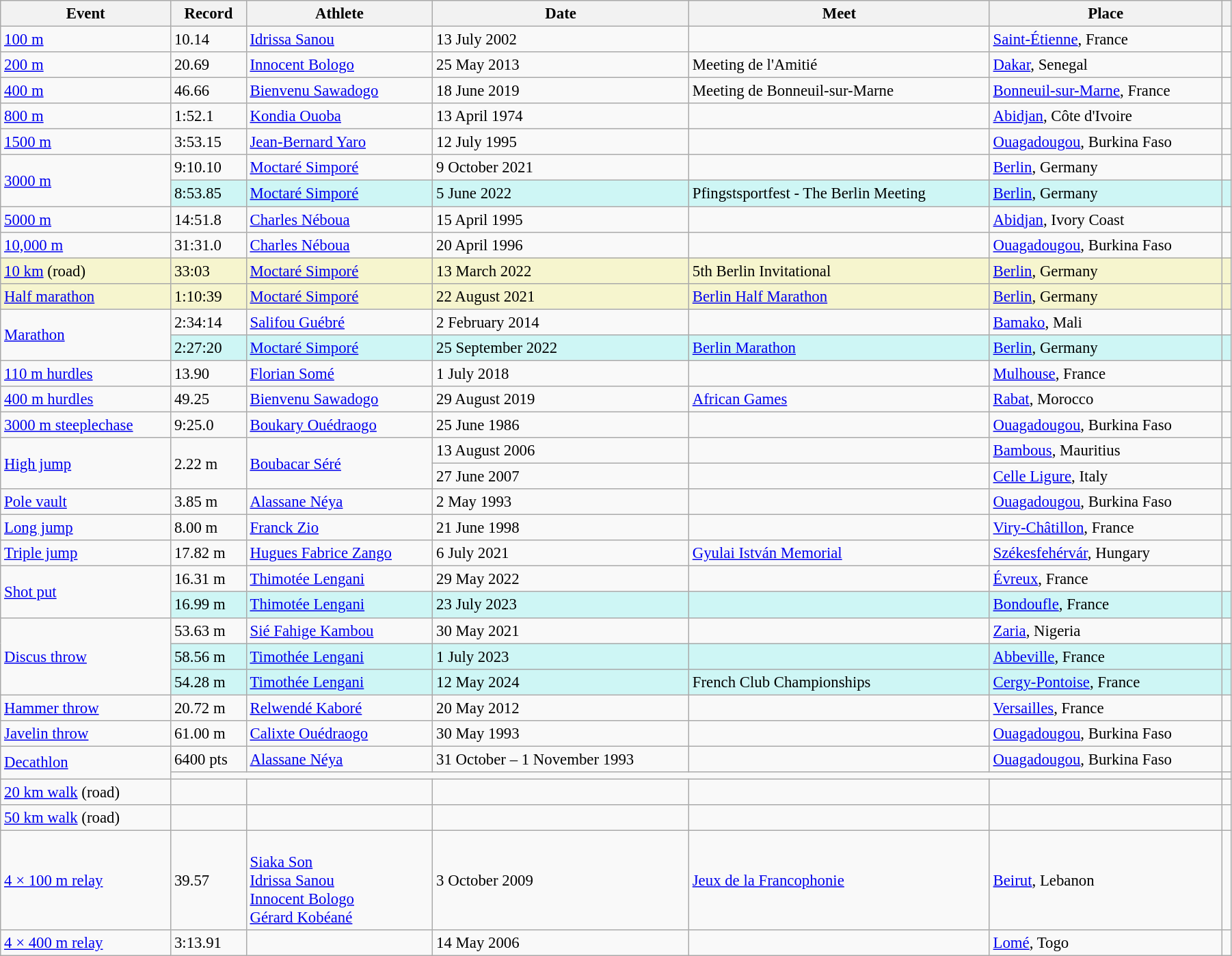<table class="wikitable" style="font-size:95%; width: 95%;">
<tr>
<th>Event</th>
<th>Record</th>
<th>Athlete</th>
<th>Date</th>
<th>Meet</th>
<th>Place</th>
<th></th>
</tr>
<tr>
<td><a href='#'>100 m</a></td>
<td>10.14 </td>
<td><a href='#'>Idrissa Sanou</a></td>
<td>13 July 2002</td>
<td></td>
<td><a href='#'>Saint-Étienne</a>, France</td>
<td></td>
</tr>
<tr>
<td><a href='#'>200 m</a></td>
<td>20.69 </td>
<td><a href='#'>Innocent Bologo</a></td>
<td>25 May 2013</td>
<td>Meeting de l'Amitié</td>
<td><a href='#'>Dakar</a>, Senegal</td>
<td></td>
</tr>
<tr>
<td><a href='#'>400 m</a></td>
<td>46.66</td>
<td><a href='#'>Bienvenu Sawadogo</a></td>
<td>18 June 2019</td>
<td>Meeting de Bonneuil-sur-Marne</td>
<td><a href='#'>Bonneuil-sur-Marne</a>, France</td>
<td></td>
</tr>
<tr>
<td><a href='#'>800 m</a></td>
<td>1:52.1 </td>
<td><a href='#'>Kondia Ouoba</a></td>
<td>13 April 1974</td>
<td></td>
<td><a href='#'>Abidjan</a>, Côte d'Ivoire</td>
<td></td>
</tr>
<tr>
<td><a href='#'>1500 m</a></td>
<td>3:53.15</td>
<td><a href='#'>Jean-Bernard Yaro</a></td>
<td>12 July 1995</td>
<td></td>
<td><a href='#'>Ouagadougou</a>, Burkina Faso</td>
<td></td>
</tr>
<tr>
<td rowspan=2><a href='#'>3000 m</a></td>
<td>9:10.10</td>
<td><a href='#'>Moctaré Simporé</a></td>
<td>9 October 2021</td>
<td></td>
<td><a href='#'>Berlin</a>, Germany</td>
<td></td>
</tr>
<tr bgcolor=#CEF6F5>
<td>8:53.85</td>
<td><a href='#'>Moctaré Simporé</a></td>
<td>5 June 2022</td>
<td>Pfingstsportfest - The Berlin Meeting</td>
<td><a href='#'>Berlin</a>, Germany</td>
<td></td>
</tr>
<tr>
<td><a href='#'>5000 m</a></td>
<td>14:51.8 </td>
<td><a href='#'>Charles Néboua</a></td>
<td>15 April 1995</td>
<td></td>
<td><a href='#'>Abidjan</a>, Ivory Coast</td>
<td></td>
</tr>
<tr>
<td><a href='#'>10,000 m</a></td>
<td>31:31.0 </td>
<td><a href='#'>Charles Néboua</a></td>
<td>20 April 1996</td>
<td></td>
<td><a href='#'>Ouagadougou</a>, Burkina Faso</td>
<td></td>
</tr>
<tr style="background:#f6F5CE;">
<td><a href='#'>10 km</a> (road)</td>
<td>33:03</td>
<td><a href='#'>Moctaré Simporé</a></td>
<td>13 March 2022</td>
<td>5th Berlin Invitational</td>
<td><a href='#'>Berlin</a>, Germany</td>
<td></td>
</tr>
<tr style="background:#f6F5CE;">
<td><a href='#'>Half marathon</a></td>
<td>1:10:39</td>
<td><a href='#'>Moctaré Simporé</a></td>
<td>22 August 2021</td>
<td><a href='#'>Berlin Half Marathon</a></td>
<td><a href='#'>Berlin</a>, Germany</td>
<td></td>
</tr>
<tr>
<td rowspan=2><a href='#'>Marathon</a></td>
<td>2:34:14</td>
<td><a href='#'>Salifou Guébré</a></td>
<td>2 February 2014</td>
<td></td>
<td><a href='#'>Bamako</a>, Mali</td>
<td></td>
</tr>
<tr bgcolor=#CEF6F5>
<td>2:27:20</td>
<td><a href='#'>Moctaré Simporé</a></td>
<td>25 September 2022</td>
<td><a href='#'>Berlin Marathon</a></td>
<td><a href='#'>Berlin</a>, Germany</td>
<td></td>
</tr>
<tr>
<td><a href='#'>110 m hurdles</a></td>
<td>13.90 </td>
<td><a href='#'>Florian Somé</a></td>
<td>1 July 2018</td>
<td></td>
<td><a href='#'>Mulhouse</a>, France</td>
<td></td>
</tr>
<tr>
<td><a href='#'>400 m hurdles</a></td>
<td>49.25</td>
<td><a href='#'>Bienvenu Sawadogo</a></td>
<td>29 August 2019</td>
<td><a href='#'>African Games</a></td>
<td><a href='#'>Rabat</a>, Morocco</td>
<td></td>
</tr>
<tr>
<td><a href='#'>3000 m steeplechase</a></td>
<td>9:25.0 </td>
<td><a href='#'>Boukary Ouédraogo</a></td>
<td>25 June 1986</td>
<td></td>
<td><a href='#'>Ouagadougou</a>, Burkina Faso</td>
<td></td>
</tr>
<tr>
<td rowspan=2><a href='#'>High jump</a></td>
<td rowspan=2>2.22 m</td>
<td rowspan=2><a href='#'>Boubacar Séré</a></td>
<td>13 August 2006</td>
<td></td>
<td><a href='#'>Bambous</a>, Mauritius</td>
<td></td>
</tr>
<tr>
<td>27 June 2007</td>
<td></td>
<td><a href='#'>Celle Ligure</a>, Italy</td>
<td></td>
</tr>
<tr>
<td><a href='#'>Pole vault</a></td>
<td>3.85 m</td>
<td><a href='#'>Alassane Néya</a></td>
<td>2 May 1993</td>
<td></td>
<td><a href='#'>Ouagadougou</a>, Burkina Faso</td>
<td></td>
</tr>
<tr>
<td><a href='#'>Long jump</a></td>
<td>8.00 m </td>
<td><a href='#'>Franck Zio</a></td>
<td>21 June 1998</td>
<td></td>
<td><a href='#'>Viry-Châtillon</a>, France</td>
<td></td>
</tr>
<tr>
<td><a href='#'>Triple jump</a></td>
<td>17.82 m </td>
<td><a href='#'>Hugues Fabrice Zango</a></td>
<td>6 July 2021</td>
<td><a href='#'>Gyulai István Memorial</a></td>
<td><a href='#'>Székesfehérvár</a>, Hungary</td>
<td></td>
</tr>
<tr>
<td rowspan=2><a href='#'>Shot put</a></td>
<td>16.31 m</td>
<td><a href='#'>Thimotée Lengani</a></td>
<td>29 May 2022</td>
<td></td>
<td><a href='#'>Évreux</a>, France</td>
<td></td>
</tr>
<tr bgcolor=#CEF6F5>
<td>16.99 m</td>
<td><a href='#'>Thimotée Lengani</a></td>
<td>23 July 2023</td>
<td></td>
<td><a href='#'>Bondoufle</a>, France</td>
<td></td>
</tr>
<tr>
<td rowspan=3><a href='#'>Discus throw</a></td>
<td>53.63 m</td>
<td><a href='#'>Sié Fahige Kambou</a></td>
<td>30 May 2021</td>
<td></td>
<td><a href='#'>Zaria</a>, Nigeria</td>
<td></td>
</tr>
<tr bgcolor=#CEF6F5>
<td>58.56 m</td>
<td><a href='#'>Timothée Lengani</a></td>
<td>1 July 2023</td>
<td></td>
<td><a href='#'>Abbeville</a>, France</td>
<td></td>
</tr>
<tr bgcolor=#CEF6F5>
<td>54.28 m</td>
<td><a href='#'>Timothée Lengani</a></td>
<td>12 May 2024</td>
<td>French Club Championships</td>
<td><a href='#'>Cergy-Pontoise</a>, France</td>
<td></td>
</tr>
<tr>
<td><a href='#'>Hammer throw</a></td>
<td>20.72 m</td>
<td><a href='#'>Relwendé Kaboré</a></td>
<td>20 May 2012</td>
<td></td>
<td><a href='#'>Versailles</a>, France</td>
<td></td>
</tr>
<tr>
<td><a href='#'>Javelin throw</a></td>
<td>61.00 m</td>
<td><a href='#'>Calixte Ouédraogo</a></td>
<td>30 May 1993</td>
<td></td>
<td><a href='#'>Ouagadougou</a>, Burkina Faso</td>
<td></td>
</tr>
<tr>
<td rowspan=2><a href='#'>Decathlon</a></td>
<td>6400 pts </td>
<td><a href='#'>Alassane Néya</a></td>
<td>31 October – 1 November 1993</td>
<td></td>
<td><a href='#'>Ouagadougou</a>, Burkina Faso</td>
<td></td>
</tr>
<tr>
<td colspan=5></td>
<td></td>
</tr>
<tr>
<td><a href='#'>20 km walk</a> (road)</td>
<td></td>
<td></td>
<td></td>
<td></td>
<td></td>
<td></td>
</tr>
<tr>
<td><a href='#'>50 km walk</a> (road)</td>
<td></td>
<td></td>
<td></td>
<td></td>
<td></td>
<td></td>
</tr>
<tr>
<td><a href='#'>4 × 100 m relay</a></td>
<td>39.57</td>
<td><br><a href='#'>Siaka Son</a><br><a href='#'>Idrissa Sanou</a><br><a href='#'>Innocent Bologo</a><br><a href='#'>Gérard Kobéané</a></td>
<td>3 October 2009</td>
<td><a href='#'>Jeux de la Francophonie</a></td>
<td><a href='#'>Beirut</a>, Lebanon</td>
<td></td>
</tr>
<tr>
<td><a href='#'>4 × 400 m relay</a></td>
<td>3:13.91</td>
<td></td>
<td>14 May 2006</td>
<td></td>
<td><a href='#'>Lomé</a>, Togo</td>
<td></td>
</tr>
</table>
